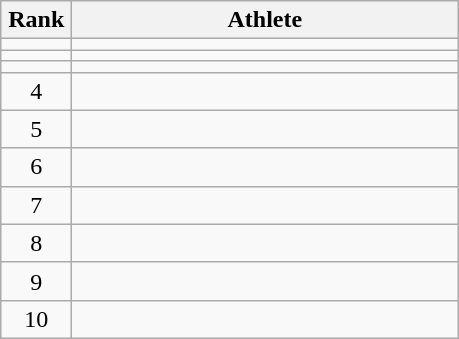<table class="wikitable" style="text-align: center;">
<tr>
<th width=40>Rank</th>
<th width=250>Athlete</th>
</tr>
<tr>
<td></td>
<td align="left"></td>
</tr>
<tr>
<td></td>
<td align="left"></td>
</tr>
<tr>
<td></td>
<td align="left"></td>
</tr>
<tr>
<td>4</td>
<td align="left"></td>
</tr>
<tr>
<td>5</td>
<td align="left"></td>
</tr>
<tr>
<td>6</td>
<td align="left"></td>
</tr>
<tr>
<td>7</td>
<td align="left"></td>
</tr>
<tr>
<td>8</td>
<td align="left"></td>
</tr>
<tr>
<td>9</td>
<td align="left"></td>
</tr>
<tr>
<td>10</td>
<td align="left"></td>
</tr>
</table>
